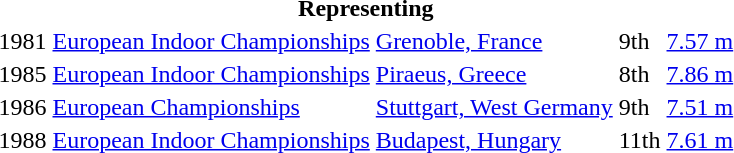<table>
<tr>
<th colspan="5">Representing </th>
</tr>
<tr>
<td>1981</td>
<td><a href='#'>European Indoor Championships</a></td>
<td><a href='#'>Grenoble, France</a></td>
<td>9th</td>
<td><a href='#'>7.57 m</a></td>
</tr>
<tr>
<td>1985</td>
<td><a href='#'>European Indoor Championships</a></td>
<td><a href='#'>Piraeus, Greece</a></td>
<td>8th</td>
<td><a href='#'>7.86 m</a></td>
</tr>
<tr>
<td>1986</td>
<td><a href='#'>European Championships</a></td>
<td><a href='#'>Stuttgart, West Germany</a></td>
<td>9th</td>
<td><a href='#'>7.51 m</a></td>
</tr>
<tr>
<td>1988</td>
<td><a href='#'>European Indoor Championships</a></td>
<td><a href='#'>Budapest, Hungary</a></td>
<td>11th</td>
<td><a href='#'>7.61 m</a></td>
</tr>
</table>
